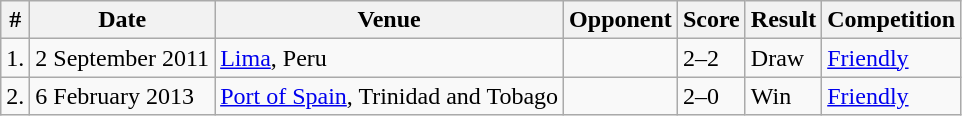<table class="wikitable sortable">
<tr>
<th>#</th>
<th>Date</th>
<th>Venue</th>
<th>Opponent</th>
<th>Score</th>
<th>Result</th>
<th>Competition</th>
</tr>
<tr>
<td>1.</td>
<td>2 September 2011</td>
<td><a href='#'>Lima</a>, Peru</td>
<td></td>
<td>2–2</td>
<td>Draw</td>
<td><a href='#'>Friendly</a></td>
</tr>
<tr>
<td>2.</td>
<td>6 February 2013</td>
<td><a href='#'>Port of Spain</a>, Trinidad and Tobago</td>
<td></td>
<td>2–0</td>
<td>Win</td>
<td><a href='#'>Friendly</a></td>
</tr>
</table>
